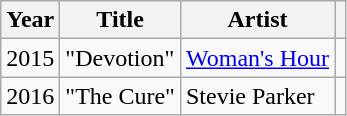<table class="wikitable sortable">
<tr>
<th>Year</th>
<th>Title</th>
<th>Artist</th>
<th class="unsortable"></th>
</tr>
<tr>
<td>2015</td>
<td>"Devotion"</td>
<td><a href='#'>Woman's Hour</a></td>
<td></td>
</tr>
<tr>
<td>2016</td>
<td>"The Cure"</td>
<td>Stevie Parker</td>
<td></td>
</tr>
</table>
